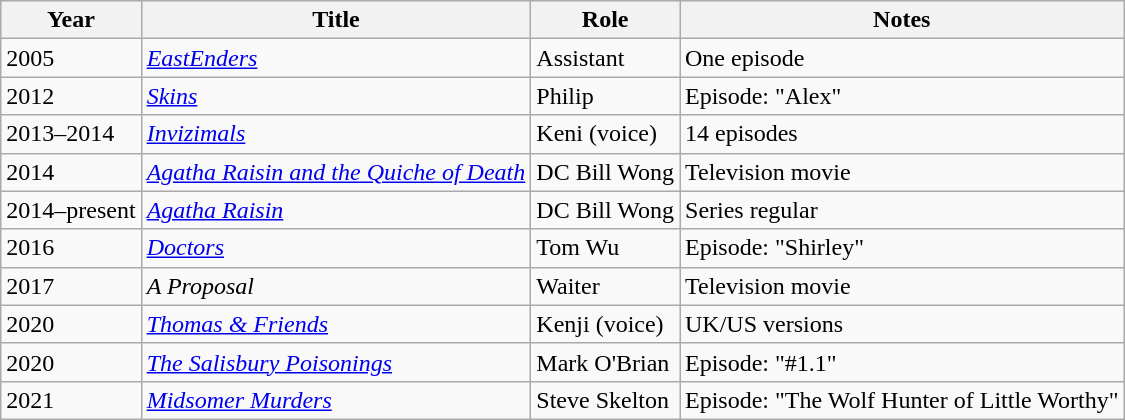<table class="wikitable sortable">
<tr>
<th>Year</th>
<th>Title</th>
<th>Role</th>
<th>Notes</th>
</tr>
<tr>
<td>2005</td>
<td><em><a href='#'>EastEnders</a></em></td>
<td>Assistant</td>
<td>One episode</td>
</tr>
<tr>
<td>2012</td>
<td><em><a href='#'>Skins</a></em></td>
<td>Philip</td>
<td>Episode: "Alex"</td>
</tr>
<tr>
<td>2013–2014</td>
<td><em><a href='#'>Invizimals</a></em></td>
<td>Keni (voice)</td>
<td>14 episodes</td>
</tr>
<tr>
<td>2014</td>
<td><em><a href='#'>Agatha Raisin and the Quiche of Death</a></em></td>
<td>DC Bill Wong</td>
<td>Television movie</td>
</tr>
<tr>
<td>2014–present</td>
<td><em><a href='#'>Agatha Raisin</a></em></td>
<td>DC Bill Wong</td>
<td>Series regular</td>
</tr>
<tr>
<td>2016</td>
<td><em><a href='#'>Doctors</a></em></td>
<td>Tom Wu</td>
<td>Episode: "Shirley"</td>
</tr>
<tr>
<td>2017</td>
<td><em>A Proposal</em></td>
<td>Waiter</td>
<td>Television movie</td>
</tr>
<tr>
<td>2020</td>
<td><em><a href='#'>Thomas & Friends</a></em></td>
<td>Kenji (voice)</td>
<td>UK/US versions</td>
</tr>
<tr>
<td>2020</td>
<td><em><a href='#'>The Salisbury Poisonings</a></em></td>
<td>Mark O'Brian</td>
<td>Episode: "#1.1"</td>
</tr>
<tr>
<td>2021</td>
<td><em><a href='#'>Midsomer Murders</a></em></td>
<td>Steve Skelton</td>
<td>Episode: "The Wolf Hunter of Little Worthy"</td>
</tr>
</table>
